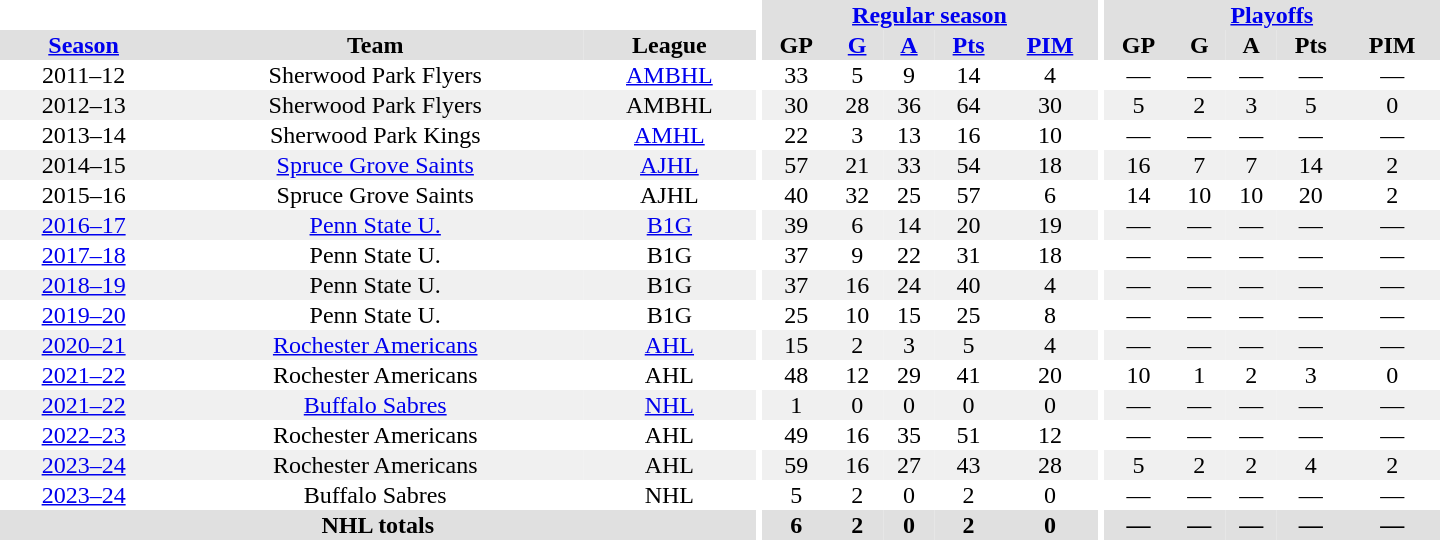<table border="0" cellpadding="1" cellspacing="0" style="text-align:center; width:60em">
<tr bgcolor="#e0e0e0">
<th colspan="3" bgcolor="#ffffff"></th>
<th rowspan="101" bgcolor="#ffffff"></th>
<th colspan="5"><a href='#'>Regular season</a></th>
<th rowspan="101" bgcolor="#ffffff"></th>
<th colspan="5"><a href='#'>Playoffs</a></th>
</tr>
<tr bgcolor="#e0e0e0">
<th><a href='#'>Season</a></th>
<th>Team</th>
<th>League</th>
<th>GP</th>
<th><a href='#'>G</a></th>
<th><a href='#'>A</a></th>
<th><a href='#'>Pts</a></th>
<th><a href='#'>PIM</a></th>
<th>GP</th>
<th>G</th>
<th>A</th>
<th>Pts</th>
<th>PIM</th>
</tr>
<tr>
<td>2011–12</td>
<td>Sherwood Park Flyers</td>
<td><a href='#'>AMBHL</a></td>
<td>33</td>
<td>5</td>
<td>9</td>
<td>14</td>
<td>4</td>
<td>—</td>
<td>—</td>
<td>—</td>
<td>—</td>
<td>—</td>
</tr>
<tr bgcolor="#f0f0f0">
<td>2012–13</td>
<td>Sherwood Park Flyers</td>
<td>AMBHL</td>
<td>30</td>
<td>28</td>
<td>36</td>
<td>64</td>
<td>30</td>
<td>5</td>
<td>2</td>
<td>3</td>
<td>5</td>
<td>0</td>
</tr>
<tr>
<td>2013–14</td>
<td>Sherwood Park Kings</td>
<td><a href='#'>AMHL</a></td>
<td>22</td>
<td>3</td>
<td>13</td>
<td>16</td>
<td>10</td>
<td>—</td>
<td>—</td>
<td>—</td>
<td>—</td>
<td>—</td>
</tr>
<tr bgcolor="#f0f0f0">
<td>2014–15</td>
<td><a href='#'>Spruce Grove Saints</a></td>
<td><a href='#'>AJHL</a></td>
<td>57</td>
<td>21</td>
<td>33</td>
<td>54</td>
<td>18</td>
<td>16</td>
<td>7</td>
<td>7</td>
<td>14</td>
<td>2</td>
</tr>
<tr>
<td>2015–16</td>
<td>Spruce Grove Saints</td>
<td>AJHL</td>
<td>40</td>
<td>32</td>
<td>25</td>
<td>57</td>
<td>6</td>
<td>14</td>
<td>10</td>
<td>10</td>
<td>20</td>
<td>2</td>
</tr>
<tr bgcolor="#f0f0f0">
<td><a href='#'>2016–17</a></td>
<td><a href='#'>Penn State U.</a></td>
<td><a href='#'>B1G</a></td>
<td>39</td>
<td>6</td>
<td>14</td>
<td>20</td>
<td>19</td>
<td>—</td>
<td>—</td>
<td>—</td>
<td>—</td>
<td>—</td>
</tr>
<tr>
<td><a href='#'>2017–18</a></td>
<td>Penn State U.</td>
<td>B1G</td>
<td>37</td>
<td>9</td>
<td>22</td>
<td>31</td>
<td>18</td>
<td>—</td>
<td>—</td>
<td>—</td>
<td>—</td>
<td>—</td>
</tr>
<tr bgcolor="#f0f0f0">
<td><a href='#'>2018–19</a></td>
<td>Penn State U.</td>
<td>B1G</td>
<td>37</td>
<td>16</td>
<td>24</td>
<td>40</td>
<td>4</td>
<td>—</td>
<td>—</td>
<td>—</td>
<td>—</td>
<td>—</td>
</tr>
<tr>
<td><a href='#'>2019–20</a></td>
<td>Penn State U.</td>
<td>B1G</td>
<td>25</td>
<td>10</td>
<td>15</td>
<td>25</td>
<td>8</td>
<td>—</td>
<td>—</td>
<td>—</td>
<td>—</td>
<td>—</td>
</tr>
<tr bgcolor="#f0f0f0">
<td><a href='#'>2020–21</a></td>
<td><a href='#'>Rochester Americans</a></td>
<td><a href='#'>AHL</a></td>
<td>15</td>
<td>2</td>
<td>3</td>
<td>5</td>
<td>4</td>
<td>—</td>
<td>—</td>
<td>—</td>
<td>—</td>
<td>—</td>
</tr>
<tr>
<td><a href='#'>2021–22</a></td>
<td>Rochester Americans</td>
<td>AHL</td>
<td>48</td>
<td>12</td>
<td>29</td>
<td>41</td>
<td>20</td>
<td>10</td>
<td>1</td>
<td>2</td>
<td>3</td>
<td>0</td>
</tr>
<tr bgcolor="#f0f0f0">
<td><a href='#'>2021–22</a></td>
<td><a href='#'>Buffalo Sabres</a></td>
<td><a href='#'>NHL</a></td>
<td>1</td>
<td>0</td>
<td>0</td>
<td>0</td>
<td>0</td>
<td>—</td>
<td>—</td>
<td>—</td>
<td>—</td>
<td>—</td>
</tr>
<tr>
<td><a href='#'>2022–23</a></td>
<td>Rochester Americans</td>
<td>AHL</td>
<td>49</td>
<td>16</td>
<td>35</td>
<td>51</td>
<td>12</td>
<td>—</td>
<td>—</td>
<td>—</td>
<td>—</td>
<td>—</td>
</tr>
<tr bgcolor="#f0f0f0">
<td><a href='#'>2023–24</a></td>
<td>Rochester Americans</td>
<td>AHL</td>
<td>59</td>
<td>16</td>
<td>27</td>
<td>43</td>
<td>28</td>
<td>5</td>
<td>2</td>
<td>2</td>
<td>4</td>
<td>2</td>
</tr>
<tr>
<td><a href='#'>2023–24</a></td>
<td>Buffalo Sabres</td>
<td>NHL</td>
<td>5</td>
<td>2</td>
<td>0</td>
<td>2</td>
<td>0</td>
<td>—</td>
<td>—</td>
<td>—</td>
<td>—</td>
<td>—</td>
</tr>
<tr bgcolor="#e0e0e0">
<th colspan="3">NHL totals</th>
<th>6</th>
<th>2</th>
<th>0</th>
<th>2</th>
<th>0</th>
<th>—</th>
<th>—</th>
<th>—</th>
<th>—</th>
<th>—</th>
</tr>
</table>
